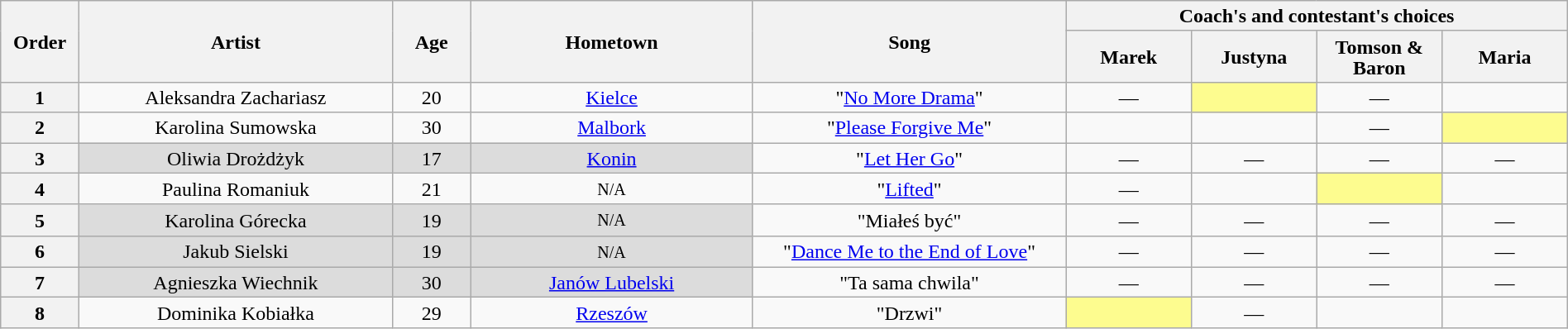<table class="wikitable" style="text-align:center; line-height:17px; width:100%;">
<tr>
<th width="5%" rowspan="2" scope="col">Order</th>
<th scope="col" rowspan="2" width="20%">Artist</th>
<th width="5%" rowspan="2" scope="col">Age</th>
<th scope="col" rowspan="2" width="18%">Hometown</th>
<th scope="col" rowspan="2" width="20%">Song</th>
<th scope="col" colspan="4" width="32%">Coach's and contestant's choices</th>
</tr>
<tr>
<th width="8%">Marek</th>
<th width="8%">Justyna</th>
<th width="8%">Tomson & Baron</th>
<th width="8%">Maria</th>
</tr>
<tr>
<th>1</th>
<td>Aleksandra Zachariasz</td>
<td>20</td>
<td><a href='#'>Kielce</a></td>
<td>"<a href='#'>No More Drama</a>"</td>
<td>—</td>
<td style="background:#fdfc8f;"><strong></strong></td>
<td>—</td>
<td><strong></strong></td>
</tr>
<tr>
<th>2</th>
<td>Karolina Sumowska</td>
<td>30</td>
<td><a href='#'>Malbork</a></td>
<td>"<a href='#'>Please Forgive Me</a>"</td>
<td><strong></strong></td>
<td><strong></strong></td>
<td>—</td>
<td style="background:#fdfc8f;"><strong></strong></td>
</tr>
<tr>
<th>3</th>
<td style="background:#DCDCDC;">Oliwia Drożdżyk</td>
<td style="background:#DCDCDC;">17</td>
<td style="background:#DCDCDC;"><a href='#'>Konin</a></td>
<td>"<a href='#'>Let Her Go</a>"</td>
<td>—</td>
<td>—</td>
<td>—</td>
<td>—</td>
</tr>
<tr>
<th>4</th>
<td>Paulina Romaniuk</td>
<td>21</td>
<td><small>N/A</small></td>
<td>"<a href='#'>Lifted</a>"</td>
<td>—</td>
<td><strong></strong></td>
<td style="background:#fdfc8f;"><strong></strong></td>
<td><strong></strong></td>
</tr>
<tr>
<th>5</th>
<td style="background:#DCDCDC;">Karolina Górecka</td>
<td style="background:#DCDCDC;">19</td>
<td style="background:#DCDCDC;"><small>N/A</small></td>
<td>"Miałeś być"</td>
<td>—</td>
<td>—</td>
<td>—</td>
<td>—</td>
</tr>
<tr>
<th>6</th>
<td style="background:#DCDCDC;">Jakub Sielski</td>
<td style="background:#DCDCDC;">19</td>
<td style="background:#DCDCDC;"><small>N/A</small></td>
<td>"<a href='#'>Dance Me to the End of Love</a>"</td>
<td>—</td>
<td>—</td>
<td>—</td>
<td>—</td>
</tr>
<tr>
<th>7</th>
<td style="background:#DCDCDC;">Agnieszka Wiechnik</td>
<td style="background:#DCDCDC;">30</td>
<td style="background:#DCDCDC;"><a href='#'>Janów Lubelski</a></td>
<td>"Ta sama chwila"</td>
<td>—</td>
<td>—</td>
<td>—</td>
<td>—</td>
</tr>
<tr>
<th>8</th>
<td>Dominika Kobiałka</td>
<td>29</td>
<td><a href='#'>Rzeszów</a></td>
<td>"Drzwi"</td>
<td style="background:#fdfc8f;"><strong></strong></td>
<td>—</td>
<td><strong></strong></td>
<td><strong></strong></td>
</tr>
</table>
